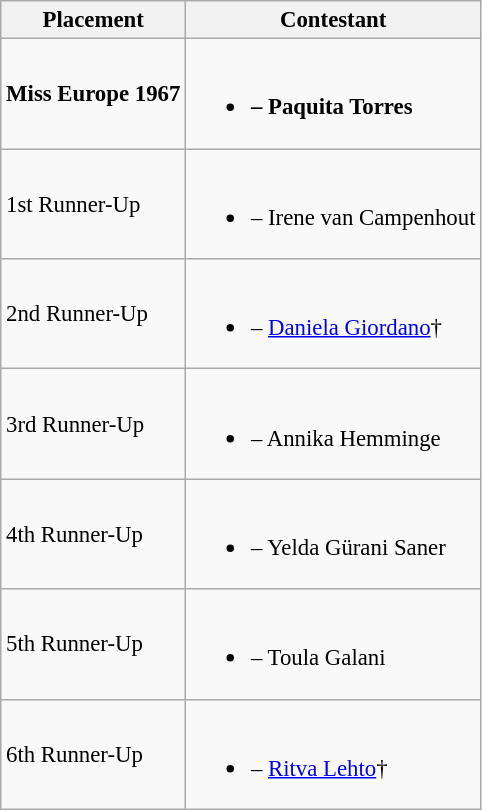<table class="wikitable sortable" style="font-size: 95%;">
<tr>
<th>Placement</th>
<th>Contestant</th>
</tr>
<tr>
<td><strong>Miss Europe 1967</strong></td>
<td><br><ul><li><strong> – Paquita Torres</strong></li></ul></td>
</tr>
<tr>
<td>1st Runner-Up</td>
<td><br><ul><li> – Irene van Campenhout</li></ul></td>
</tr>
<tr>
<td>2nd Runner-Up</td>
<td><br><ul><li> – <a href='#'>Daniela Giordano</a>†</li></ul></td>
</tr>
<tr>
<td>3rd Runner-Up</td>
<td><br><ul><li> – Annika Hemminge</li></ul></td>
</tr>
<tr>
<td>4th Runner-Up</td>
<td><br><ul><li> – Yelda Gürani Saner</li></ul></td>
</tr>
<tr>
<td>5th Runner-Up</td>
<td><br><ul><li> – Toula Galani</li></ul></td>
</tr>
<tr>
<td>6th Runner-Up</td>
<td><br><ul><li> – <a href='#'>Ritva Lehto</a>†</li></ul></td>
</tr>
</table>
